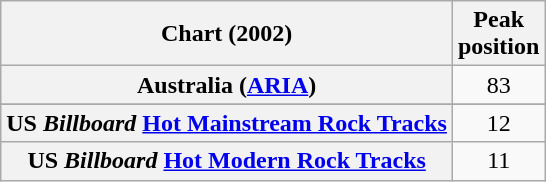<table class="wikitable sortable plainrowheaders">
<tr>
<th>Chart (2002)</th>
<th>Peak<br>position</th>
</tr>
<tr>
<th scope="row">Australia (<a href='#'>ARIA</a>)</th>
<td align="center">83</td>
</tr>
<tr>
</tr>
<tr>
</tr>
<tr>
<th scope="row">US <em>Billboard</em> <a href='#'>Hot Mainstream Rock Tracks</a></th>
<td align="center">12</td>
</tr>
<tr>
<th scope="row">US <em>Billboard</em> <a href='#'>Hot Modern Rock Tracks</a></th>
<td align="center">11</td>
</tr>
</table>
